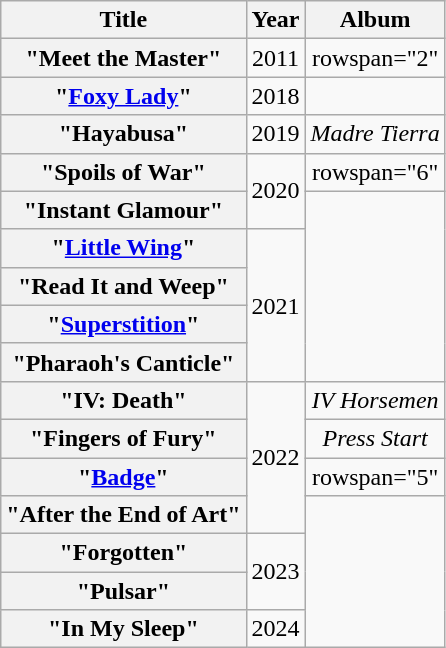<table class="wikitable plainrowheaders" style="text-align:center;">
<tr>
<th scope="col">Title</th>
<th scope="col">Year</th>
<th scope="col">Album</th>
</tr>
<tr>
<th scope="row">"Meet the Master"<br></th>
<td>2011</td>
<td>rowspan="2" </td>
</tr>
<tr>
<th scope="row">"<a href='#'>Foxy Lady</a>"<br></th>
<td>2018</td>
</tr>
<tr>
<th scope="row">"Hayabusa"<br></th>
<td>2019</td>
<td><em>Madre Tierra</em></td>
</tr>
<tr>
<th scope="row">"Spoils of War"<br></th>
<td rowspan="2">2020</td>
<td>rowspan="6" </td>
</tr>
<tr>
<th scope="row">"Instant Glamour"<br></th>
</tr>
<tr>
<th scope="row">"<a href='#'>Little Wing</a>"<br></th>
<td rowspan="4">2021</td>
</tr>
<tr>
<th scope="row">"Read It and Weep"<br></th>
</tr>
<tr>
<th scope="row">"<a href='#'>Superstition</a>"<br></th>
</tr>
<tr>
<th scope="row">"Pharaoh's Canticle"<br></th>
</tr>
<tr>
<th scope="row">"IV: Death"<br></th>
<td rowspan="4">2022</td>
<td><em>IV Horsemen</em></td>
</tr>
<tr>
<th scope="row">"Fingers of Fury"<br></th>
<td><em>Press Start</em></td>
</tr>
<tr>
<th scope="row">"<a href='#'>Badge</a>"<br></th>
<td>rowspan="5" </td>
</tr>
<tr>
<th scope="row">"After the End of Art"<br></th>
</tr>
<tr>
<th scope="row">"Forgotten"<br></th>
<td rowspan="2">2023</td>
</tr>
<tr>
<th scope="row">"Pulsar"<br></th>
</tr>
<tr>
<th scope="row">"In My Sleep"<br></th>
<td>2024</td>
</tr>
</table>
